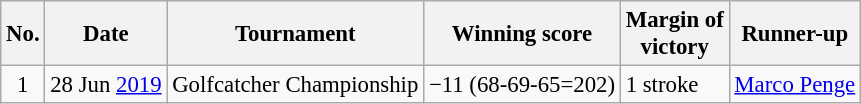<table class="wikitable" style="font-size:95%;">
<tr>
<th>No.</th>
<th>Date</th>
<th>Tournament</th>
<th>Winning score</th>
<th>Margin of<br>victory</th>
<th>Runner-up</th>
</tr>
<tr>
<td align=center>1</td>
<td align=right>28 Jun <a href='#'>2019</a></td>
<td>Golfcatcher Championship</td>
<td>−11 (68-69-65=202)</td>
<td>1 stroke</td>
<td> <a href='#'>Marco Penge</a></td>
</tr>
</table>
